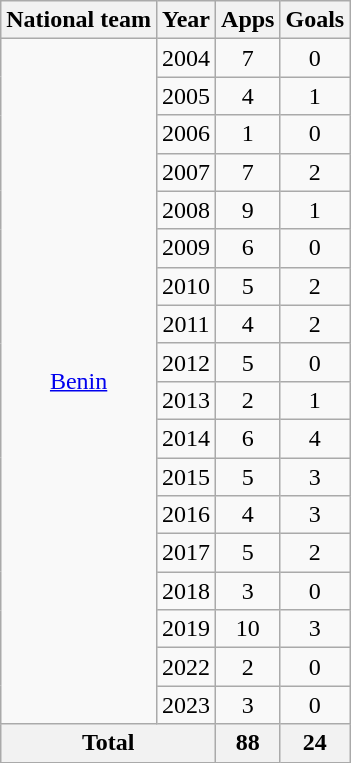<table class="wikitable" style="text-align:center">
<tr>
<th>National team</th>
<th>Year</th>
<th>Apps</th>
<th>Goals</th>
</tr>
<tr>
<td rowspan="18"><a href='#'>Benin</a></td>
<td>2004</td>
<td>7</td>
<td>0</td>
</tr>
<tr>
<td>2005</td>
<td>4</td>
<td>1</td>
</tr>
<tr>
<td>2006</td>
<td>1</td>
<td>0</td>
</tr>
<tr>
<td>2007</td>
<td>7</td>
<td>2</td>
</tr>
<tr>
<td>2008</td>
<td>9</td>
<td>1</td>
</tr>
<tr>
<td>2009</td>
<td>6</td>
<td>0</td>
</tr>
<tr>
<td>2010</td>
<td>5</td>
<td>2</td>
</tr>
<tr>
<td>2011</td>
<td>4</td>
<td>2</td>
</tr>
<tr>
<td>2012</td>
<td>5</td>
<td>0</td>
</tr>
<tr>
<td>2013</td>
<td>2</td>
<td>1</td>
</tr>
<tr>
<td>2014</td>
<td>6</td>
<td>4</td>
</tr>
<tr>
<td>2015</td>
<td>5</td>
<td>3</td>
</tr>
<tr>
<td>2016</td>
<td>4</td>
<td>3</td>
</tr>
<tr>
<td>2017</td>
<td>5</td>
<td>2</td>
</tr>
<tr>
<td>2018</td>
<td>3</td>
<td>0</td>
</tr>
<tr>
<td>2019</td>
<td>10</td>
<td>3</td>
</tr>
<tr>
<td>2022</td>
<td>2</td>
<td>0</td>
</tr>
<tr>
<td>2023</td>
<td>3</td>
<td>0</td>
</tr>
<tr>
<th colspan="2">Total</th>
<th>88</th>
<th>24</th>
</tr>
</table>
